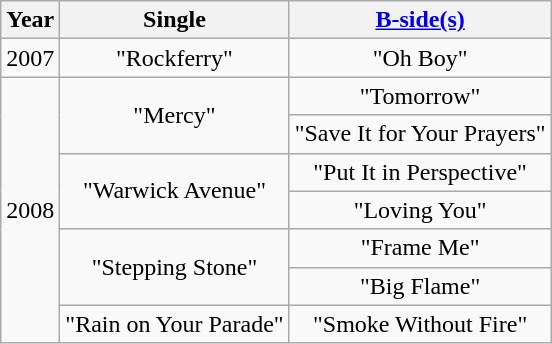<table class="wikitable plainrowheaders" style="text-align:center;">
<tr>
<th scope="col">Year</th>
<th scope="col">Single</th>
<th scope="col"><a href='#'>B-side(s)</a></th>
</tr>
<tr>
<td>2007</td>
<td rowspan="1">"Rockferry"</td>
<td>"Oh Boy"</td>
</tr>
<tr>
<td rowspan="7">2008</td>
<td rowspan="2">"Mercy"</td>
<td>"Tomorrow"</td>
</tr>
<tr>
<td>"Save It for Your Prayers"</td>
</tr>
<tr>
<td rowspan="2">"Warwick Avenue"</td>
<td>"Put It in Perspective"</td>
</tr>
<tr>
<td>"Loving You"</td>
</tr>
<tr>
<td rowspan="2">"Stepping Stone"</td>
<td>"Frame Me"</td>
</tr>
<tr>
<td>"Big Flame"</td>
</tr>
<tr>
<td rowspan="1">"Rain on Your Parade"</td>
<td>"Smoke Without Fire"</td>
</tr>
</table>
